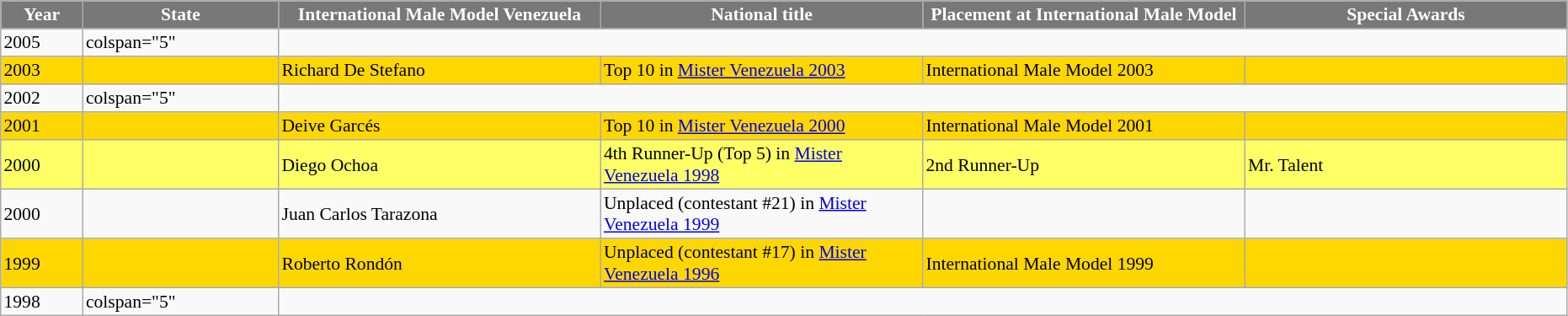<table class="sortable" border="5" cellpadding="2" cellspacing="0" align=" 0 1em 0 0" style="background: #f9f9f9; border: 1px #aaa solid; border-collapse: collapse; font-size: 90%">
<tr>
<th width="60" style="background-color:#787878;color:#FFFFFF;">Year</th>
<th width="150" style="background-color:#787878;color:#FFFFFF;">State</th>
<th width="250" style="background-color:#787878;color:#FFFFFF;">International Male Model Venezuela</th>
<th width="250" style="background-color:#787878;color:#FFFFFF;">National title</th>
<th width="250" style="background-color:#787878;color:#FFFFFF;">Placement at International Male Model</th>
<th width="250" style="background-color:#787878;color:#FFFFFF;">Special Awards</th>
</tr>
<tr>
<td>2005</td>
<td>colspan="5" </td>
</tr>
<tr bgcolor="gold">
<td>2003</td>
<td></td>
<td>Richard De Stefano</td>
<td>Top 10 in <a href='#'>Mister Venezuela 2003</a></td>
<td>International Male Model 2003</td>
<td></td>
</tr>
<tr>
<td>2002</td>
<td>colspan="5" </td>
</tr>
<tr bgcolor="gold">
<td>2001</td>
<td></td>
<td>Deive Garcés</td>
<td>Top 10 in <a href='#'>Mister Venezuela 2000</a></td>
<td>International Male Model 2001</td>
<td></td>
</tr>
<tr bgcolor="#FFFF66">
<td>2000</td>
<td></td>
<td>Diego Ochoa</td>
<td>4th Runner-Up (Top 5) in <a href='#'>Mister Venezuela 1998</a></td>
<td>2nd Runner-Up</td>
<td>Mr. Talent</td>
</tr>
<tr>
<td>2000</td>
<td></td>
<td>Juan Carlos Tarazona</td>
<td>Unplaced (contestant #21) in <a href='#'>Mister Venezuela 1999</a></td>
<td></td>
<td></td>
</tr>
<tr bgcolor="gold">
<td>1999</td>
<td></td>
<td>Roberto Rondón</td>
<td>Unplaced (contestant #17) in <a href='#'>Mister Venezuela 1996</a></td>
<td>International Male Model 1999</td>
<td></td>
</tr>
<tr>
<td>1998</td>
<td>colspan="5" </td>
</tr>
</table>
